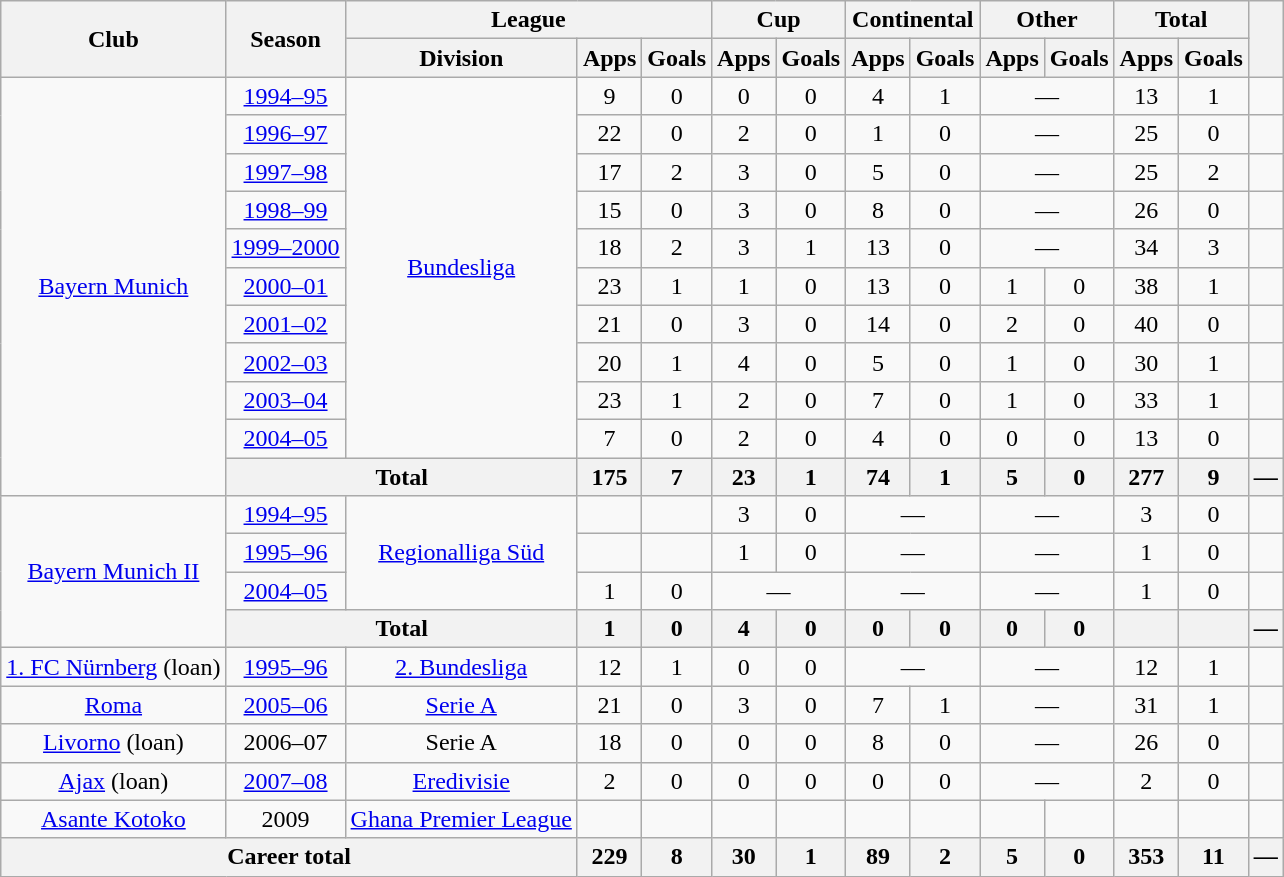<table class="wikitable" style="text-align:center">
<tr>
<th rowspan="2">Club</th>
<th rowspan="2">Season</th>
<th colspan="3">League</th>
<th colspan="2">Cup</th>
<th colspan="2">Continental</th>
<th colspan="2">Other</th>
<th colspan="2">Total</th>
<th rowspan="2"></th>
</tr>
<tr>
<th>Division</th>
<th>Apps</th>
<th>Goals</th>
<th>Apps</th>
<th>Goals</th>
<th>Apps</th>
<th>Goals</th>
<th>Apps</th>
<th>Goals</th>
<th>Apps</th>
<th>Goals</th>
</tr>
<tr>
<td rowspan="11"><a href='#'>Bayern Munich</a></td>
<td><a href='#'>1994–95</a></td>
<td rowspan="10"><a href='#'>Bundesliga</a></td>
<td>9</td>
<td>0</td>
<td>0</td>
<td>0</td>
<td>4</td>
<td>1</td>
<td colspan="2">—</td>
<td>13</td>
<td>1</td>
<td></td>
</tr>
<tr>
<td><a href='#'>1996–97</a></td>
<td>22</td>
<td>0</td>
<td>2</td>
<td>0</td>
<td>1</td>
<td>0</td>
<td colspan="2">—</td>
<td>25</td>
<td>0</td>
<td></td>
</tr>
<tr>
<td><a href='#'>1997–98</a></td>
<td>17</td>
<td>2</td>
<td>3</td>
<td>0</td>
<td>5</td>
<td>0</td>
<td colspan="2">—</td>
<td>25</td>
<td>2</td>
<td></td>
</tr>
<tr>
<td><a href='#'>1998–99</a></td>
<td>15</td>
<td>0</td>
<td>3</td>
<td>0</td>
<td>8</td>
<td>0</td>
<td colspan="2">—</td>
<td>26</td>
<td>0</td>
<td></td>
</tr>
<tr>
<td><a href='#'>1999–2000</a></td>
<td>18</td>
<td>2</td>
<td>3</td>
<td>1</td>
<td>13</td>
<td>0</td>
<td colspan="2">—</td>
<td>34</td>
<td>3</td>
<td></td>
</tr>
<tr>
<td><a href='#'>2000–01</a></td>
<td>23</td>
<td>1</td>
<td>1</td>
<td>0</td>
<td>13</td>
<td>0</td>
<td>1</td>
<td>0</td>
<td>38</td>
<td>1</td>
<td></td>
</tr>
<tr>
<td><a href='#'>2001–02</a></td>
<td>21</td>
<td>0</td>
<td>3</td>
<td>0</td>
<td>14</td>
<td>0</td>
<td>2</td>
<td>0</td>
<td>40</td>
<td>0</td>
<td></td>
</tr>
<tr>
<td><a href='#'>2002–03</a></td>
<td>20</td>
<td>1</td>
<td>4</td>
<td>0</td>
<td>5</td>
<td>0</td>
<td>1</td>
<td>0</td>
<td>30</td>
<td>1</td>
<td></td>
</tr>
<tr>
<td><a href='#'>2003–04</a></td>
<td>23</td>
<td>1</td>
<td>2</td>
<td>0</td>
<td>7</td>
<td>0</td>
<td>1</td>
<td>0</td>
<td>33</td>
<td>1</td>
<td></td>
</tr>
<tr>
<td><a href='#'>2004–05</a></td>
<td>7</td>
<td>0</td>
<td>2</td>
<td>0</td>
<td>4</td>
<td>0</td>
<td>0</td>
<td>0</td>
<td>13</td>
<td>0</td>
<td></td>
</tr>
<tr>
<th colspan="2">Total</th>
<th>175</th>
<th>7</th>
<th>23</th>
<th>1</th>
<th>74</th>
<th>1</th>
<th>5</th>
<th>0</th>
<th>277</th>
<th>9</th>
<th>—</th>
</tr>
<tr>
<td rowspan="4"><a href='#'>Bayern Munich II</a></td>
<td><a href='#'>1994–95</a></td>
<td rowspan="3"><a href='#'>Regionalliga Süd</a></td>
<td></td>
<td></td>
<td>3</td>
<td>0</td>
<td colspan="2">—</td>
<td colspan="2">—</td>
<td>3</td>
<td>0</td>
<td></td>
</tr>
<tr>
<td><a href='#'>1995–96</a></td>
<td></td>
<td></td>
<td>1</td>
<td>0</td>
<td colspan="2">—</td>
<td colspan="2">—</td>
<td>1</td>
<td>0</td>
<td></td>
</tr>
<tr>
<td><a href='#'>2004–05</a></td>
<td>1</td>
<td>0</td>
<td colspan="2">—</td>
<td colspan="2">—</td>
<td colspan="2">—</td>
<td>1</td>
<td>0</td>
<td></td>
</tr>
<tr>
<th colspan="2">Total</th>
<th>1</th>
<th>0</th>
<th>4</th>
<th>0</th>
<th>0</th>
<th>0</th>
<th>0</th>
<th>0</th>
<th></th>
<th></th>
<th>—</th>
</tr>
<tr>
<td><a href='#'>1. FC Nürnberg</a> (loan)</td>
<td><a href='#'>1995–96</a></td>
<td><a href='#'>2. Bundesliga</a></td>
<td>12</td>
<td>1</td>
<td>0</td>
<td>0</td>
<td colspan="2">—</td>
<td colspan="2">—</td>
<td>12</td>
<td>1</td>
<td></td>
</tr>
<tr>
<td><a href='#'>Roma</a></td>
<td><a href='#'>2005–06</a></td>
<td><a href='#'>Serie A</a></td>
<td>21</td>
<td>0</td>
<td>3</td>
<td>0</td>
<td>7</td>
<td>1</td>
<td colspan="2">—</td>
<td>31</td>
<td>1</td>
<td></td>
</tr>
<tr>
<td><a href='#'>Livorno</a> (loan)</td>
<td>2006–07</td>
<td>Serie A</td>
<td>18</td>
<td>0</td>
<td>0</td>
<td>0</td>
<td>8</td>
<td>0</td>
<td colspan="2">—</td>
<td>26</td>
<td>0</td>
<td></td>
</tr>
<tr>
<td><a href='#'>Ajax</a> (loan)</td>
<td><a href='#'>2007–08</a></td>
<td><a href='#'>Eredivisie</a></td>
<td>2</td>
<td>0</td>
<td>0</td>
<td>0</td>
<td>0</td>
<td>0</td>
<td colspan="2">—</td>
<td>2</td>
<td>0</td>
<td></td>
</tr>
<tr>
<td><a href='#'>Asante Kotoko</a></td>
<td>2009</td>
<td><a href='#'>Ghana Premier League</a></td>
<td></td>
<td></td>
<td></td>
<td></td>
<td></td>
<td></td>
<td></td>
<td></td>
<td></td>
<td></td>
<td></td>
</tr>
<tr>
<th colspan="3">Career total</th>
<th>229</th>
<th>8</th>
<th>30</th>
<th>1</th>
<th>89</th>
<th>2</th>
<th>5</th>
<th>0</th>
<th>353</th>
<th>11</th>
<th>—</th>
</tr>
</table>
